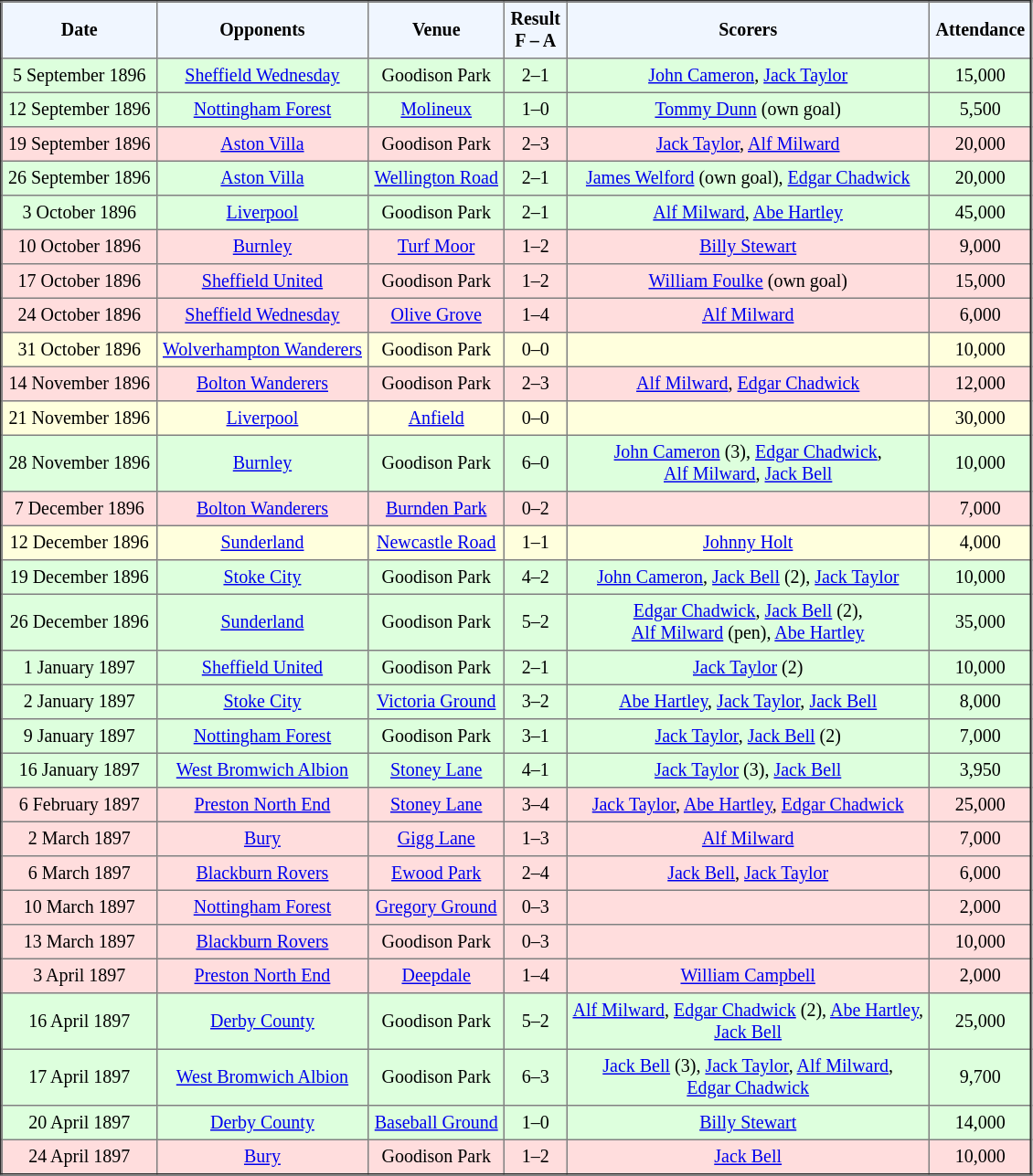<table border="2" cellpadding="4" style="border-collapse:collapse; text-align:center; font-size:smaller;">
<tr style="background:#f0f6ff;">
<th><strong>Date</strong></th>
<th><strong>Opponents</strong></th>
<th><strong>Venue</strong></th>
<th><strong>Result<br>F – A</strong></th>
<th><strong>Scorers</strong></th>
<th><strong>Attendance</strong></th>
</tr>
<tr style="background:#dfd;">
<td>5 September 1896</td>
<td><a href='#'>Sheffield Wednesday</a></td>
<td>Goodison Park</td>
<td>2–1</td>
<td><a href='#'>John Cameron</a>, <a href='#'>Jack Taylor</a></td>
<td>15,000</td>
</tr>
<tr style="background:#dfd;">
<td>12 September 1896</td>
<td><a href='#'>Nottingham Forest</a></td>
<td><a href='#'>Molineux</a></td>
<td>1–0</td>
<td><a href='#'>Tommy Dunn</a> (own goal)</td>
<td>5,500</td>
</tr>
<tr style="background:#fdd;">
<td>19 September 1896</td>
<td><a href='#'>Aston Villa</a></td>
<td>Goodison Park</td>
<td>2–3</td>
<td><a href='#'>Jack Taylor</a>, <a href='#'>Alf Milward</a></td>
<td>20,000</td>
</tr>
<tr style="background:#dfd;">
<td>26 September 1896</td>
<td><a href='#'>Aston Villa</a></td>
<td><a href='#'>Wellington Road</a></td>
<td>2–1</td>
<td><a href='#'>James Welford</a> (own goal), <a href='#'>Edgar Chadwick</a></td>
<td>20,000</td>
</tr>
<tr style="background:#dfd;">
<td>3 October 1896</td>
<td><a href='#'>Liverpool</a></td>
<td>Goodison Park</td>
<td>2–1</td>
<td><a href='#'>Alf Milward</a>, <a href='#'>Abe Hartley</a></td>
<td>45,000</td>
</tr>
<tr style="background:#fdd;">
<td>10 October 1896</td>
<td><a href='#'>Burnley</a></td>
<td><a href='#'>Turf Moor</a></td>
<td>1–2</td>
<td><a href='#'>Billy Stewart</a></td>
<td>9,000</td>
</tr>
<tr style="background:#fdd;">
<td>17 October 1896</td>
<td><a href='#'>Sheffield United</a></td>
<td>Goodison Park</td>
<td>1–2</td>
<td><a href='#'>William Foulke</a> (own goal)</td>
<td>15,000</td>
</tr>
<tr style="background:#fdd;">
<td>24 October 1896</td>
<td><a href='#'>Sheffield Wednesday</a></td>
<td><a href='#'>Olive Grove</a></td>
<td>1–4</td>
<td><a href='#'>Alf Milward</a></td>
<td>6,000</td>
</tr>
<tr style="background:#ffd;">
<td>31 October 1896</td>
<td><a href='#'>Wolverhampton Wanderers</a></td>
<td>Goodison Park</td>
<td>0–0</td>
<td></td>
<td>10,000</td>
</tr>
<tr style="background:#fdd;">
<td>14 November 1896</td>
<td><a href='#'>Bolton Wanderers</a></td>
<td>Goodison Park</td>
<td>2–3</td>
<td><a href='#'>Alf Milward</a>, <a href='#'>Edgar Chadwick</a></td>
<td>12,000</td>
</tr>
<tr style="background:#ffd;">
<td>21 November 1896</td>
<td><a href='#'>Liverpool</a></td>
<td><a href='#'>Anfield</a></td>
<td>0–0</td>
<td></td>
<td>30,000</td>
</tr>
<tr style="background:#dfd;">
<td>28 November 1896</td>
<td><a href='#'>Burnley</a></td>
<td>Goodison Park</td>
<td>6–0</td>
<td><a href='#'>John Cameron</a> (3), <a href='#'>Edgar Chadwick</a>,<br><a href='#'>Alf Milward</a>, <a href='#'>Jack Bell</a></td>
<td>10,000</td>
</tr>
<tr style="background:#fdd;">
<td>7 December 1896</td>
<td><a href='#'>Bolton Wanderers</a></td>
<td><a href='#'>Burnden Park</a></td>
<td>0–2</td>
<td></td>
<td>7,000</td>
</tr>
<tr style="background:#ffd;">
<td>12 December 1896</td>
<td><a href='#'>Sunderland</a></td>
<td><a href='#'>Newcastle Road</a></td>
<td>1–1</td>
<td><a href='#'>Johnny Holt</a></td>
<td>4,000</td>
</tr>
<tr style="background:#dfd;">
<td>19 December 1896</td>
<td><a href='#'>Stoke City</a></td>
<td>Goodison Park</td>
<td>4–2</td>
<td><a href='#'>John Cameron</a>, <a href='#'>Jack Bell</a> (2), <a href='#'>Jack Taylor</a></td>
<td>10,000</td>
</tr>
<tr style="background:#dfd;">
<td>26 December 1896</td>
<td><a href='#'>Sunderland</a></td>
<td>Goodison Park</td>
<td>5–2</td>
<td><a href='#'>Edgar Chadwick</a>, <a href='#'>Jack Bell</a> (2),<br><a href='#'>Alf Milward</a> (pen), <a href='#'>Abe Hartley</a></td>
<td>35,000</td>
</tr>
<tr style="background:#dfd;">
<td>1 January 1897</td>
<td><a href='#'>Sheffield United</a></td>
<td>Goodison Park</td>
<td>2–1</td>
<td><a href='#'>Jack Taylor</a> (2)</td>
<td>10,000</td>
</tr>
<tr style="background:#dfd;">
<td>2 January 1897</td>
<td><a href='#'>Stoke City</a></td>
<td><a href='#'>Victoria Ground</a></td>
<td>3–2</td>
<td><a href='#'>Abe Hartley</a>, <a href='#'>Jack Taylor</a>, <a href='#'>Jack Bell</a></td>
<td>8,000</td>
</tr>
<tr style="background:#dfd;">
<td>9 January 1897</td>
<td><a href='#'>Nottingham Forest</a></td>
<td>Goodison Park</td>
<td>3–1</td>
<td><a href='#'>Jack Taylor</a>, <a href='#'>Jack Bell</a> (2)</td>
<td>7,000</td>
</tr>
<tr style="background:#dfd;">
<td>16 January 1897</td>
<td><a href='#'>West Bromwich Albion</a></td>
<td><a href='#'>Stoney Lane</a></td>
<td>4–1</td>
<td><a href='#'>Jack Taylor</a> (3), <a href='#'>Jack Bell</a></td>
<td>3,950</td>
</tr>
<tr style="background:#fdd;">
<td>6 February 1897</td>
<td><a href='#'>Preston North End</a></td>
<td><a href='#'>Stoney Lane</a></td>
<td>3–4</td>
<td><a href='#'>Jack Taylor</a>, <a href='#'>Abe Hartley</a>, <a href='#'>Edgar Chadwick</a></td>
<td>25,000</td>
</tr>
<tr style="background:#fdd;">
<td>2 March 1897</td>
<td><a href='#'>Bury</a></td>
<td><a href='#'>Gigg Lane</a></td>
<td>1–3</td>
<td><a href='#'>Alf Milward</a></td>
<td>7,000</td>
</tr>
<tr style="background:#fdd;">
<td>6 March 1897</td>
<td><a href='#'>Blackburn Rovers</a></td>
<td><a href='#'>Ewood Park</a></td>
<td>2–4</td>
<td><a href='#'>Jack Bell</a>, <a href='#'>Jack Taylor</a></td>
<td>6,000</td>
</tr>
<tr style="background:#fdd;">
<td>10 March 1897</td>
<td><a href='#'>Nottingham Forest</a></td>
<td><a href='#'>Gregory Ground</a></td>
<td>0–3</td>
<td></td>
<td>2,000</td>
</tr>
<tr style="background:#fdd;">
<td>13 March 1897</td>
<td><a href='#'>Blackburn Rovers</a></td>
<td>Goodison Park</td>
<td>0–3</td>
<td></td>
<td>10,000</td>
</tr>
<tr style="background:#fdd;">
<td>3 April 1897</td>
<td><a href='#'>Preston North End</a></td>
<td><a href='#'>Deepdale</a></td>
<td>1–4</td>
<td><a href='#'>William Campbell</a></td>
<td>2,000</td>
</tr>
<tr style="background:#dfd;">
<td>16 April 1897</td>
<td><a href='#'>Derby County</a></td>
<td>Goodison Park</td>
<td>5–2</td>
<td><a href='#'>Alf Milward</a>, <a href='#'>Edgar Chadwick</a> (2), <a href='#'>Abe Hartley</a>,<br><a href='#'>Jack Bell</a></td>
<td>25,000</td>
</tr>
<tr style="background:#dfd;">
<td>17 April 1897</td>
<td><a href='#'>West Bromwich Albion</a></td>
<td>Goodison Park</td>
<td>6–3</td>
<td><a href='#'>Jack Bell</a> (3), <a href='#'>Jack Taylor</a>, <a href='#'>Alf Milward</a>,<br><a href='#'>Edgar Chadwick</a></td>
<td>9,700</td>
</tr>
<tr style="background:#dfd;">
<td>20 April 1897</td>
<td><a href='#'>Derby County</a></td>
<td><a href='#'>Baseball Ground</a></td>
<td>1–0</td>
<td><a href='#'>Billy Stewart</a></td>
<td>14,000</td>
</tr>
<tr style="background:#fdd;">
<td>24 April 1897</td>
<td><a href='#'>Bury</a></td>
<td>Goodison Park</td>
<td>1–2</td>
<td><a href='#'>Jack Bell</a></td>
<td>10,000</td>
</tr>
</table>
